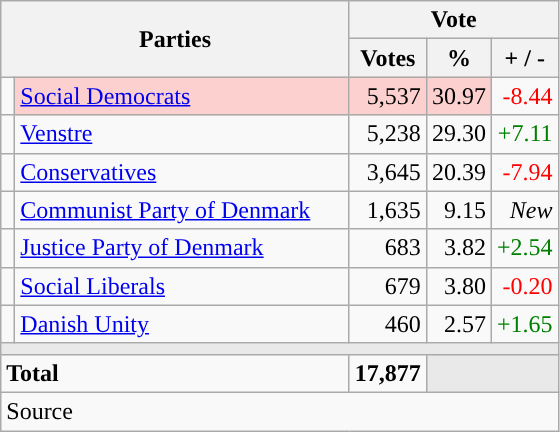<table class="wikitable" style="text-align:right;">
<tr>
<th style="text-align:centre;" rowspan="2" colspan="2" width="225">Parties</th>
<th colspan="3">Vote</th>
</tr>
<tr>
<th width="15">Votes</th>
<th width="15">%</th>
<th width="15">+ / -</th>
</tr>
<tr>
<td width="2" style="color:inherit;background:"></td>
<td bgcolor=#fbd0ce  align="left"><a href='#'>Social Democrats</a></td>
<td bgcolor=#fbd0ce>5,537</td>
<td bgcolor=#fbd0ce>30.97</td>
<td style=color:red;>-8.44</td>
</tr>
<tr>
<td width="2" style="color:inherit;background:"></td>
<td align="left"><a href='#'>Venstre</a></td>
<td>5,238</td>
<td>29.30</td>
<td style=color:green;>+7.11</td>
</tr>
<tr>
<td width="2" style="color:inherit;background:"></td>
<td align="left"><a href='#'>Conservatives</a></td>
<td>3,645</td>
<td>20.39</td>
<td style=color:red;>-7.94</td>
</tr>
<tr>
<td width="2" style="color:inherit;background:"></td>
<td align="left"><a href='#'>Communist Party of Denmark</a></td>
<td>1,635</td>
<td>9.15</td>
<td><em>New</em></td>
</tr>
<tr>
<td width="2" style="color:inherit;background:"></td>
<td align="left"><a href='#'>Justice Party of Denmark</a></td>
<td>683</td>
<td>3.82</td>
<td style=color:green;>+2.54</td>
</tr>
<tr>
<td width="2" style="color:inherit;background:"></td>
<td align="left"><a href='#'>Social Liberals</a></td>
<td>679</td>
<td>3.80</td>
<td style=color:red;>-0.20</td>
</tr>
<tr>
<td width="2" style="color:inherit;background:"></td>
<td align="left"><a href='#'>Danish Unity</a></td>
<td>460</td>
<td>2.57</td>
<td style=color:green;>+1.65</td>
</tr>
<tr>
<td colspan="7" bgcolor="#E9E9E9"></td>
</tr>
<tr>
<td align="left" colspan="2"><strong>Total</strong></td>
<td><strong>17,877</strong></td>
<td bgcolor="#E9E9E9" colspan="2"></td>
</tr>
<tr>
<td align="left" colspan="6">Source</td>
</tr>
</table>
